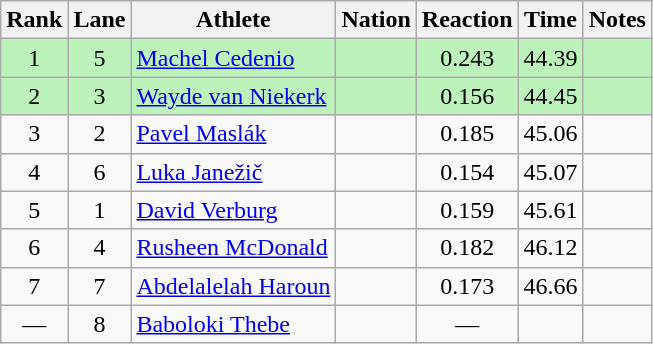<table class="wikitable sortable" style="text-align:center">
<tr>
<th>Rank</th>
<th>Lane</th>
<th>Athlete</th>
<th>Nation</th>
<th>Reaction</th>
<th>Time</th>
<th>Notes</th>
</tr>
<tr bgcolor=bbf3bb>
<td>1</td>
<td>5</td>
<td align=left><a href='#'>Machel Cedenio</a></td>
<td align=left></td>
<td>0.243</td>
<td>44.39</td>
<td></td>
</tr>
<tr bgcolor=bbf3bb>
<td>2</td>
<td>3</td>
<td align=left><a href='#'>Wayde van Niekerk</a></td>
<td align=left></td>
<td>0.156</td>
<td>44.45</td>
<td></td>
</tr>
<tr>
<td>3</td>
<td>2</td>
<td align=left><a href='#'>Pavel Maslák</a></td>
<td align=left></td>
<td>0.185</td>
<td>45.06</td>
<td></td>
</tr>
<tr>
<td>4</td>
<td>6</td>
<td align=left><a href='#'>Luka Janežič</a></td>
<td align=left></td>
<td>0.154</td>
<td>45.07</td>
<td></td>
</tr>
<tr>
<td>5</td>
<td>1</td>
<td align=left><a href='#'>David Verburg</a></td>
<td align=left></td>
<td>0.159</td>
<td>45.61</td>
<td></td>
</tr>
<tr>
<td>6</td>
<td>4</td>
<td align=left><a href='#'>Rusheen McDonald</a></td>
<td align=left></td>
<td>0.182</td>
<td>46.12</td>
<td></td>
</tr>
<tr>
<td>7</td>
<td>7</td>
<td align=left><a href='#'>Abdelalelah Haroun</a></td>
<td align=left></td>
<td>0.173</td>
<td>46.66</td>
<td></td>
</tr>
<tr>
<td data-sort-value=8>—</td>
<td>8</td>
<td align=left><a href='#'>Baboloki Thebe</a></td>
<td align=left></td>
<td>—</td>
<td></td>
<td></td>
</tr>
</table>
